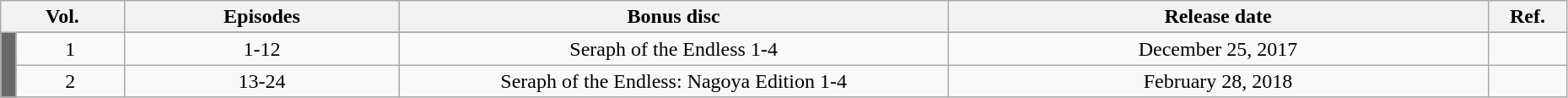<table class="wikitable" style="text-align: center; width: 98%;">
<tr>
<th colspan="2">Vol.</th>
<th>Episodes</th>
<th width="35%">Bonus disc</th>
<th>Release date</th>
<th width="5%">Ref.</th>
</tr>
<tr>
<td rowspan="10" width="1%" style="background: DimGray;"></td>
</tr>
<tr>
<td>1</td>
<td>1-12</td>
<td>Seraph of the Endless 1-4</td>
<td>December 25, 2017</td>
<td></td>
</tr>
<tr>
<td>2</td>
<td>13-24</td>
<td>Seraph of the Endless: Nagoya Edition 1-4</td>
<td>February 28, 2018</td>
<td></td>
</tr>
</table>
